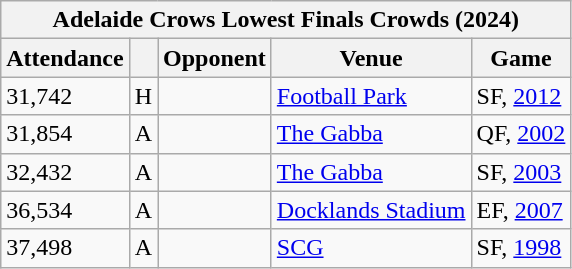<table class="wikitable sortable">
<tr>
<th colspan=5>Adelaide Crows Lowest Finals Crowds (2024)</th>
</tr>
<tr>
<th>Attendance</th>
<th></th>
<th>Opponent</th>
<th>Venue</th>
<th>Game</th>
</tr>
<tr>
<td>31,742</td>
<td>H</td>
<td></td>
<td><a href='#'>Football Park</a></td>
<td>SF, <a href='#'>2012</a></td>
</tr>
<tr>
<td>31,854</td>
<td>A</td>
<td></td>
<td><a href='#'>The Gabba</a></td>
<td>QF, <a href='#'>2002</a></td>
</tr>
<tr>
<td>32,432</td>
<td>A</td>
<td></td>
<td><a href='#'>The Gabba</a></td>
<td>SF, <a href='#'>2003</a></td>
</tr>
<tr>
<td>36,534</td>
<td>A</td>
<td></td>
<td><a href='#'>Docklands Stadium</a></td>
<td>EF, <a href='#'>2007</a></td>
</tr>
<tr>
<td>37,498</td>
<td>A</td>
<td></td>
<td><a href='#'>SCG</a></td>
<td>SF, <a href='#'>1998</a></td>
</tr>
</table>
